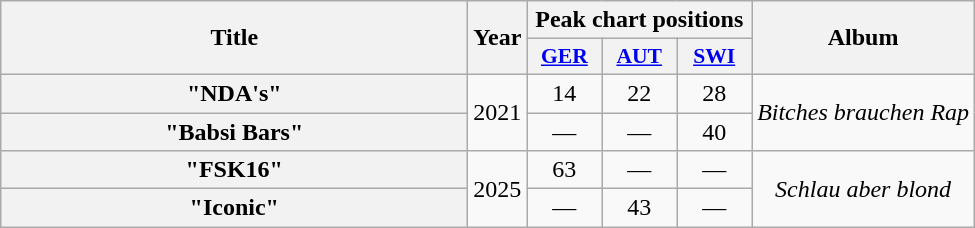<table class="wikitable plainrowheaders" style="text-align:center;">
<tr>
<th scope="col" rowspan="2" style="width:19em;">Title</th>
<th scope="col" rowspan="2">Year</th>
<th scope="col" colspan="3">Peak chart positions</th>
<th scope="col" rowspan="2">Album</th>
</tr>
<tr>
<th scope="col" style="width:3em;font-size:90%;"><a href='#'>GER</a><br></th>
<th scope="col" style="width:3em;font-size:90%;"><a href='#'>AUT</a><br></th>
<th scope="col" style="width:3em;font-size:90%;"><a href='#'>SWI</a><br></th>
</tr>
<tr>
<th scope="row">"NDA's"<br></th>
<td rowspan="2">2021</td>
<td>14</td>
<td>22</td>
<td>28</td>
<td rowspan="2"><em>Bitches brauchen Rap</em></td>
</tr>
<tr>
<th scope="row">"Babsi Bars"</th>
<td>—</td>
<td>—</td>
<td>40</td>
</tr>
<tr>
<th scope="row">"FSK16"</th>
<td rowspan="2">2025</td>
<td>63</td>
<td>—</td>
<td>—</td>
<td rowspan="2"><em>Schlau aber blond</em></td>
</tr>
<tr>
<th scope="row">"Iconic"</th>
<td>—</td>
<td>43</td>
<td>—</td>
</tr>
</table>
